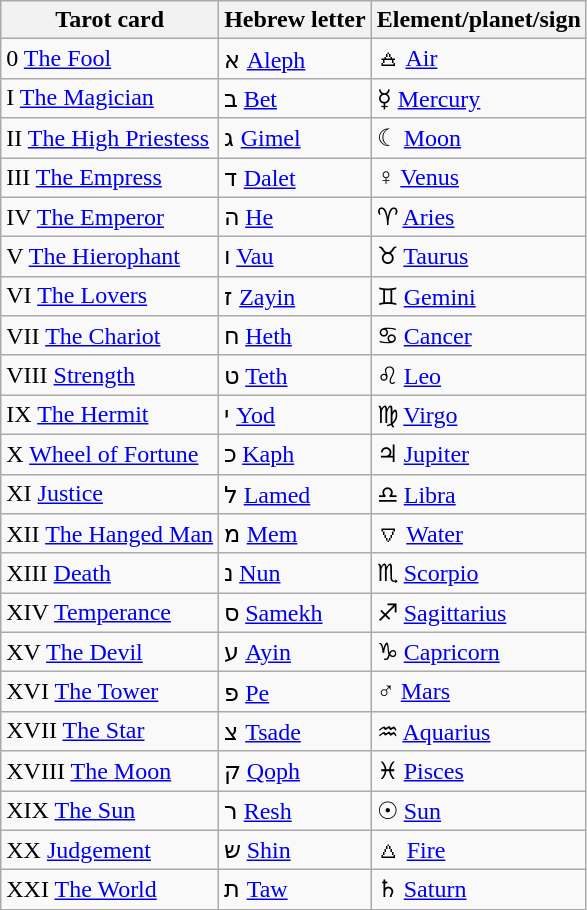<table class="wikitable">
<tr>
<th>Tarot card</th>
<th>Hebrew letter</th>
<th>Element/planet/sign</th>
</tr>
<tr>
<td>0 <a href='#'>The Fool</a></td>
<td>א <a href='#'>Aleph</a></td>
<td>🜁 <a href='#'>Air</a></td>
</tr>
<tr>
<td>I <a href='#'>The Magician</a></td>
<td>ב <a href='#'>Bet</a></td>
<td>☿ <a href='#'>Mercury</a></td>
</tr>
<tr>
<td>II <a href='#'>The High Priestess</a></td>
<td>ג <a href='#'>Gimel</a></td>
<td>☾ <a href='#'>Moon</a></td>
</tr>
<tr>
<td>III <a href='#'>The Empress</a></td>
<td>ד <a href='#'>Dalet</a></td>
<td>♀ <a href='#'>Venus</a></td>
</tr>
<tr>
<td>IV <a href='#'>The Emperor</a></td>
<td>ה <a href='#'>He</a></td>
<td>♈︎ <a href='#'>Aries</a></td>
</tr>
<tr>
<td>V <a href='#'>The Hierophant</a></td>
<td>ו <a href='#'>Vau</a></td>
<td>♉︎ <a href='#'>Taurus</a></td>
</tr>
<tr>
<td>VI <a href='#'>The Lovers</a></td>
<td>ז <a href='#'>Zayin</a></td>
<td>♊︎ <a href='#'>Gemini</a></td>
</tr>
<tr>
<td>VII <a href='#'>The Chariot</a></td>
<td>ח <a href='#'>Heth</a></td>
<td>♋︎ <a href='#'>Cancer</a></td>
</tr>
<tr>
<td>VIII <a href='#'>Strength</a></td>
<td>ט <a href='#'>Teth</a></td>
<td>♌︎ <a href='#'>Leo</a></td>
</tr>
<tr>
<td>IX <a href='#'>The Hermit</a></td>
<td>י <a href='#'>Yod</a></td>
<td>♍︎ <a href='#'>Virgo</a></td>
</tr>
<tr>
<td>X <a href='#'>Wheel of Fortune</a></td>
<td>כ <a href='#'>Kaph</a></td>
<td>♃ <a href='#'>Jupiter</a></td>
</tr>
<tr>
<td>XI <a href='#'>Justice</a></td>
<td>ל <a href='#'>Lamed</a></td>
<td>♎︎ <a href='#'>Libra</a></td>
</tr>
<tr>
<td>XII <a href='#'>The Hanged Man</a></td>
<td>מ <a href='#'>Mem</a></td>
<td>🜄 <a href='#'>Water</a></td>
</tr>
<tr>
<td>XIII <a href='#'>Death</a></td>
<td>נ <a href='#'>Nun</a></td>
<td>♏︎ <a href='#'>Scorpio</a></td>
</tr>
<tr>
<td>XIV <a href='#'>Temperance</a></td>
<td>ס <a href='#'>Samekh</a></td>
<td>♐︎ <a href='#'>Sagittarius</a></td>
</tr>
<tr>
<td>XV <a href='#'>The Devil</a></td>
<td>ע <a href='#'>Ayin</a></td>
<td>♑︎ <a href='#'>Capricorn</a></td>
</tr>
<tr>
<td>XVI <a href='#'>The Tower</a></td>
<td>פ <a href='#'>Pe</a></td>
<td>♂ <a href='#'>Mars</a></td>
</tr>
<tr>
<td>XVII <a href='#'>The Star</a></td>
<td>צ <a href='#'>Tsade</a></td>
<td>♒︎ <a href='#'>Aquarius</a></td>
</tr>
<tr>
<td>XVIII <a href='#'>The Moon</a></td>
<td>ק <a href='#'>Qoph</a></td>
<td>♓︎ <a href='#'>Pisces</a></td>
</tr>
<tr>
<td>XIX <a href='#'>The Sun</a></td>
<td>ר <a href='#'>Resh</a></td>
<td>☉ <a href='#'>Sun</a></td>
</tr>
<tr>
<td>XX <a href='#'>Judgement</a></td>
<td>ש <a href='#'>Shin</a></td>
<td>🜂 <a href='#'>Fire</a></td>
</tr>
<tr>
<td>XXI <a href='#'>The World</a></td>
<td>ת <a href='#'>Taw</a></td>
<td>♄ <a href='#'>Saturn</a></td>
</tr>
</table>
